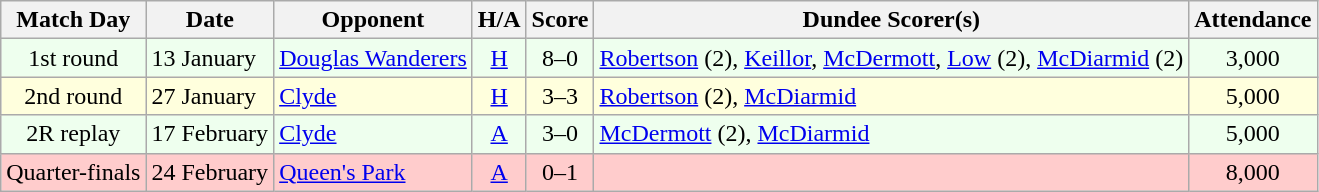<table class="wikitable" style="text-align:center">
<tr>
<th>Match Day</th>
<th>Date</th>
<th>Opponent</th>
<th>H/A</th>
<th>Score</th>
<th>Dundee Scorer(s)</th>
<th>Attendance</th>
</tr>
<tr bgcolor="#EEFFEE">
<td>1st round</td>
<td align="left">13 January</td>
<td align="left"><a href='#'>Douglas Wanderers</a></td>
<td><a href='#'>H</a></td>
<td>8–0</td>
<td align="left"><a href='#'>Robertson</a> (2), <a href='#'>Keillor</a>, <a href='#'>McDermott</a>, <a href='#'>Low</a> (2), <a href='#'>McDiarmid</a> (2)</td>
<td>3,000</td>
</tr>
<tr bgcolor="#FFFFDD">
<td>2nd round</td>
<td align="left">27 January</td>
<td align="left"><a href='#'>Clyde</a></td>
<td><a href='#'>H</a></td>
<td>3–3</td>
<td align="left"><a href='#'>Robertson</a> (2), <a href='#'>McDiarmid</a></td>
<td>5,000</td>
</tr>
<tr bgcolor="#EEFFEE">
<td>2R replay</td>
<td align="left">17 February</td>
<td align="left"><a href='#'>Clyde</a></td>
<td><a href='#'>A</a></td>
<td>3–0</td>
<td align="left"><a href='#'>McDermott</a> (2), <a href='#'>McDiarmid</a></td>
<td>5,000</td>
</tr>
<tr bgcolor="#FFCCCC">
<td>Quarter-finals</td>
<td align="left">24 February</td>
<td align="left"><a href='#'>Queen's Park</a></td>
<td><a href='#'>A</a></td>
<td>0–1</td>
<td align="left"></td>
<td>8,000</td>
</tr>
</table>
